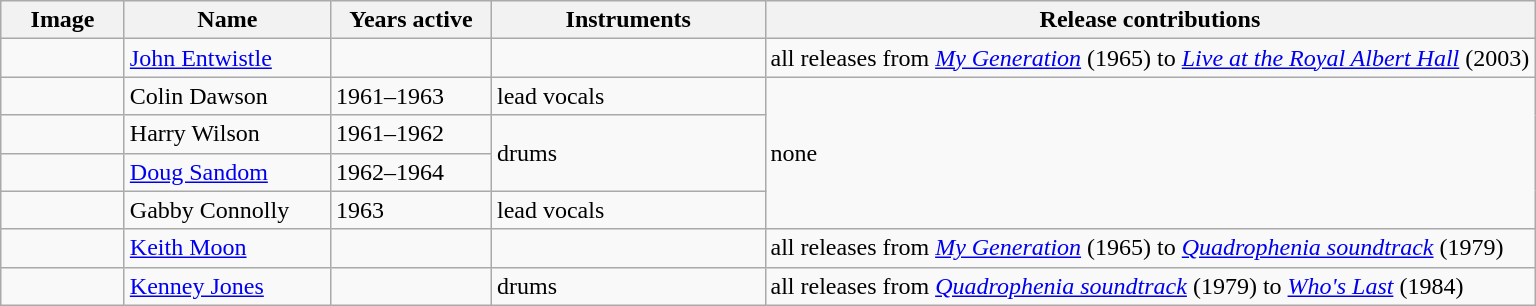<table class="wikitable">
<tr>
<th width="75">Image</th>
<th width="130">Name</th>
<th width="100">Years active</th>
<th width="175">Instruments</th>
<th>Release contributions</th>
</tr>
<tr>
<td></td>
<td><a href='#'>John Entwistle</a></td>
<td></td>
<td></td>
<td>all releases from <em><a href='#'>My Generation</a></em> (1965) to <em><a href='#'>Live at the Royal Albert Hall</a></em> (2003)</td>
</tr>
<tr>
<td></td>
<td>Colin Dawson</td>
<td>1961–1963</td>
<td>lead vocals</td>
<td rowspan="4">none</td>
</tr>
<tr>
<td></td>
<td>Harry Wilson</td>
<td>1961–1962</td>
<td rowspan="2">drums</td>
</tr>
<tr>
<td></td>
<td><a href='#'>Doug Sandom</a></td>
<td>1962–1964 </td>
</tr>
<tr>
<td></td>
<td>Gabby Connolly</td>
<td>1963</td>
<td>lead vocals</td>
</tr>
<tr>
<td></td>
<td><a href='#'>Keith Moon</a></td>
<td></td>
<td></td>
<td>all releases from <em><a href='#'>My Generation</a></em> (1965) to <a href='#'><em>Quadrophenia soundtrack</em></a> (1979)</td>
</tr>
<tr>
<td></td>
<td><a href='#'>Kenney Jones</a></td>
<td></td>
<td>drums</td>
<td>all releases from <a href='#'><em>Quadrophenia soundtrack</em></a> (1979) to <em><a href='#'>Who's Last</a></em> (1984)</td>
</tr>
</table>
